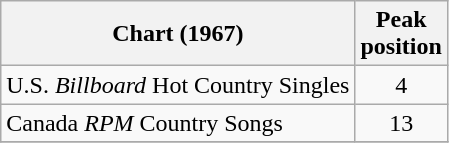<table class="wikitable sortable">
<tr>
<th align="left">Chart (1967)</th>
<th align="center">Peak<br>position</th>
</tr>
<tr>
<td align="left">U.S. <em>Billboard</em> Hot Country Singles</td>
<td align="center">4</td>
</tr>
<tr>
<td align="left">Canada <em>RPM</em> Country Songs</td>
<td align="center">13</td>
</tr>
<tr>
</tr>
</table>
